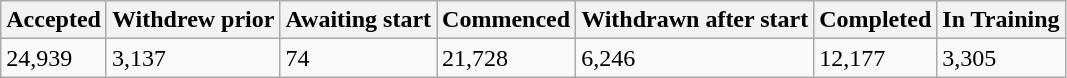<table class="wikitable">
<tr>
<th>Accepted</th>
<th>Withdrew prior</th>
<th>Awaiting start</th>
<th>Commenced</th>
<th>Withdrawn after start</th>
<th>Completed</th>
<th>In Training</th>
</tr>
<tr>
<td>24,939</td>
<td>3,137</td>
<td>74</td>
<td>21,728</td>
<td>6,246</td>
<td>12,177</td>
<td>3,305</td>
</tr>
</table>
